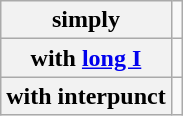<table class="wikitable">
<tr>
<th>simply</th>
<td></td>
</tr>
<tr>
<th>with <a href='#'>long I</a></th>
<td></td>
</tr>
<tr>
<th>with interpunct</th>
<td></td>
</tr>
</table>
